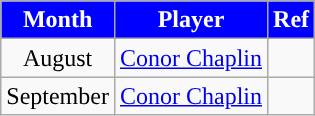<table class="wikitable" style="text-align:center">
<tr>
<th style="background:blue; color:white; width=0%">Month</th>
<th style="background:blue; color:white; width=0%">Player</th>
<th style="background:blue; color:white; width=0%">Ref</th>
</tr>
<tr>
<td>August</td>
<td> <a href='#'>Conor Chaplin</a></td>
<td></td>
</tr>
<tr>
<td>September</td>
<td> <a href='#'>Conor Chaplin</a></td>
<td></td>
</tr>
</table>
